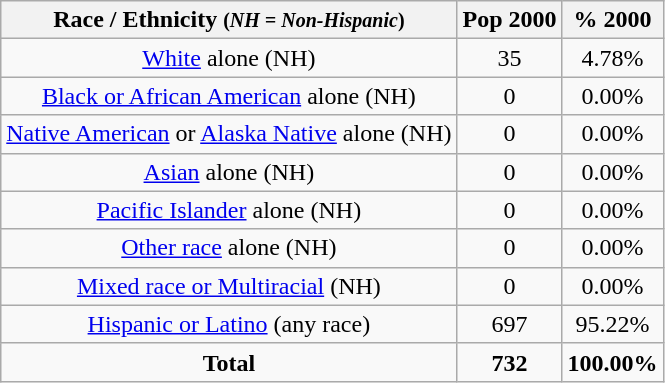<table class="wikitable" style="text-align:center;">
<tr>
<th>Race / Ethnicity <small>(<em>NH = Non-Hispanic</em>)</small></th>
<th>Pop 2000</th>
<th>% 2000</th>
</tr>
<tr>
<td><a href='#'>White</a> alone (NH)</td>
<td>35</td>
<td>4.78%</td>
</tr>
<tr>
<td><a href='#'>Black or African American</a> alone (NH)</td>
<td>0</td>
<td>0.00%</td>
</tr>
<tr>
<td><a href='#'>Native American</a> or <a href='#'>Alaska Native</a> alone (NH)</td>
<td>0</td>
<td>0.00%</td>
</tr>
<tr>
<td><a href='#'>Asian</a> alone (NH)</td>
<td>0</td>
<td>0.00%</td>
</tr>
<tr>
<td><a href='#'>Pacific Islander</a> alone (NH)</td>
<td>0</td>
<td>0.00%</td>
</tr>
<tr>
<td><a href='#'>Other race</a> alone (NH)</td>
<td>0</td>
<td>0.00%</td>
</tr>
<tr>
<td><a href='#'>Mixed race or Multiracial</a> (NH)</td>
<td>0</td>
<td>0.00%</td>
</tr>
<tr>
<td><a href='#'>Hispanic or Latino</a> (any race)</td>
<td>697</td>
<td>95.22%</td>
</tr>
<tr>
<td><strong>Total</strong></td>
<td><strong>732</strong></td>
<td><strong>100.00%</strong></td>
</tr>
</table>
